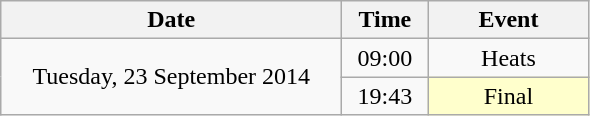<table class = "wikitable" style="text-align:center;">
<tr>
<th width=220>Date</th>
<th width=50>Time</th>
<th width=100>Event</th>
</tr>
<tr>
<td rowspan=2>Tuesday, 23 September 2014</td>
<td>09:00</td>
<td>Heats</td>
</tr>
<tr>
<td>19:43</td>
<td bgcolor=ffffcc>Final</td>
</tr>
</table>
